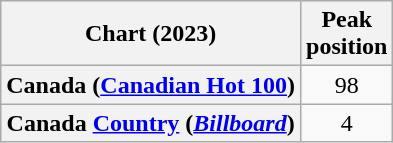<table class="wikitable sortable plainrowheaders" style="text-align:center;">
<tr>
<th>Chart (2023)</th>
<th>Peak<br>position</th>
</tr>
<tr>
<th scope="row">Canada (<a href='#'>Canadian Hot 100</a>)</th>
<td>98</td>
</tr>
<tr>
<th scope="row">Canada <a href='#'>Country</a> (<a href='#'><em>Billboard</em></a>)</th>
<td>4</td>
</tr>
</table>
